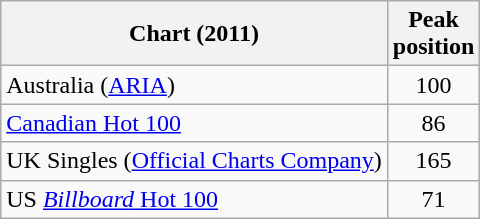<table class="wikitable sortable">
<tr>
<th align="left">Chart (2011)</th>
<th align="center">Peak<br>position</th>
</tr>
<tr>
<td>Australia (<a href='#'>ARIA</a>)</td>
<td style="text-align:center;">100</td>
</tr>
<tr>
<td><a href='#'>Canadian Hot 100</a></td>
<td style="text-align:center;">86</td>
</tr>
<tr>
<td>UK Singles (<a href='#'>Official Charts Company</a>)</td>
<td style="text-align:center;">165</td>
</tr>
<tr>
<td>US <a href='#'><em>Billboard</em> Hot 100</a></td>
<td style="text-align:center;">71</td>
</tr>
</table>
